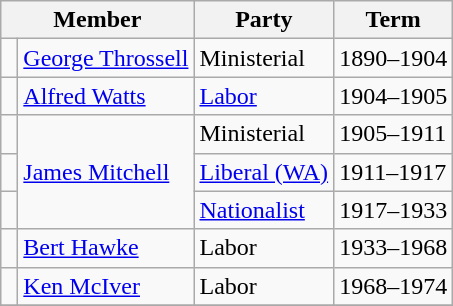<table class="wikitable">
<tr>
<th colspan="2">Member</th>
<th>Party</th>
<th>Term</th>
</tr>
<tr>
<td> </td>
<td><a href='#'>George Throssell</a></td>
<td>Ministerial</td>
<td>1890–1904</td>
</tr>
<tr>
<td> </td>
<td><a href='#'>Alfred Watts</a></td>
<td><a href='#'>Labor</a></td>
<td>1904–1905</td>
</tr>
<tr>
<td> </td>
<td rowspan="3"><a href='#'>James Mitchell</a></td>
<td>Ministerial</td>
<td>1905–1911</td>
</tr>
<tr>
<td> </td>
<td><a href='#'>Liberal (WA)</a></td>
<td>1911–1917</td>
</tr>
<tr>
<td> </td>
<td><a href='#'>Nationalist</a></td>
<td>1917–1933</td>
</tr>
<tr>
<td> </td>
<td><a href='#'>Bert Hawke</a></td>
<td>Labor</td>
<td>1933–1968</td>
</tr>
<tr>
<td> </td>
<td><a href='#'>Ken McIver</a></td>
<td>Labor</td>
<td>1968–1974</td>
</tr>
<tr>
</tr>
</table>
